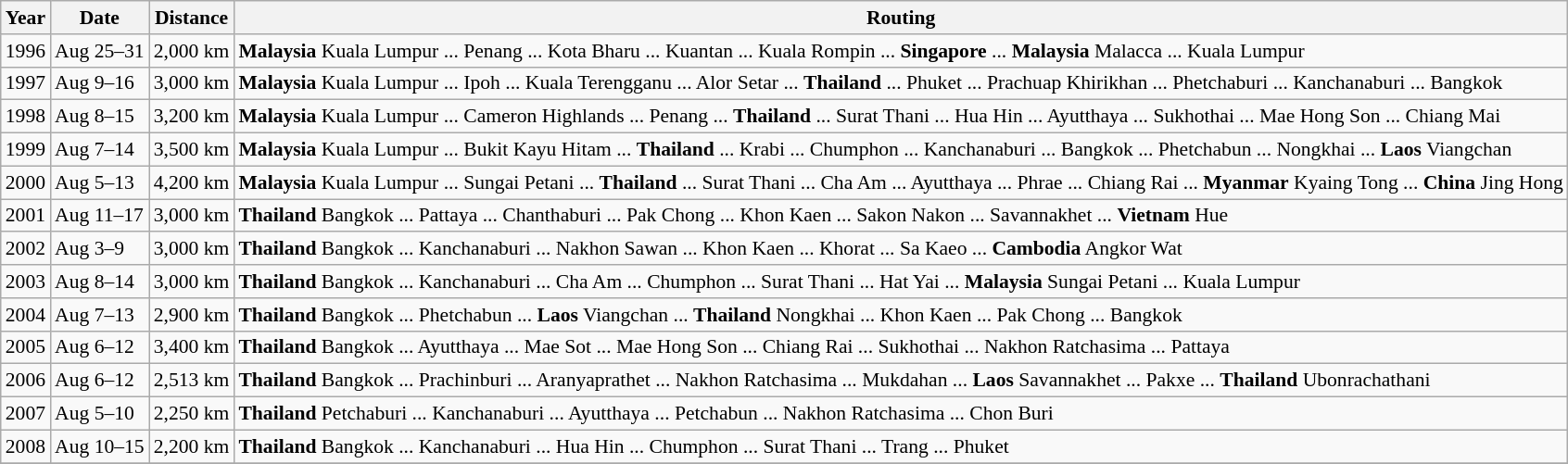<table class="wikitable" style="font-size:90%;">
<tr>
<th>Year</th>
<th>Date</th>
<th>Distance</th>
<th>Routing</th>
</tr>
<tr>
<td>1996</td>
<td>Aug 25–31</td>
<td>2,000 km</td>
<td><strong>Malaysia</strong> Kuala Lumpur ... Penang ... Kota Bharu ... Kuantan ... Kuala Rompin ... <strong>Singapore</strong> ... <strong>Malaysia</strong> Malacca ... Kuala Lumpur</td>
</tr>
<tr>
<td>1997</td>
<td>Aug 9–16</td>
<td>3,000 km</td>
<td><strong>Malaysia</strong> Kuala Lumpur ... Ipoh ... Kuala Terengganu ... Alor Setar ... <strong>Thailand</strong> ... Phuket ... Prachuap Khirikhan ... Phetchaburi ... Kanchanaburi ... Bangkok</td>
</tr>
<tr>
<td>1998</td>
<td>Aug 8–15</td>
<td>3,200 km</td>
<td><strong>Malaysia</strong> Kuala Lumpur ... Cameron Highlands ... Penang ... <strong>Thailand</strong> ... Surat Thani ... Hua Hin ... Ayutthaya ... Sukhothai ... Mae Hong Son ... Chiang Mai</td>
</tr>
<tr>
<td>1999</td>
<td>Aug 7–14</td>
<td>3,500 km</td>
<td><strong>Malaysia</strong> Kuala Lumpur ... Bukit Kayu Hitam ... <strong>Thailand</strong> ... Krabi ... Chumphon ... Kanchanaburi ... Bangkok ... Phetchabun ... Nongkhai ... <strong>Laos</strong> Viangchan</td>
</tr>
<tr>
<td>2000</td>
<td>Aug 5–13</td>
<td>4,200 km</td>
<td><strong>Malaysia</strong> Kuala Lumpur ... Sungai Petani ... <strong>Thailand</strong> ... Surat Thani ... Cha Am ... Ayutthaya ... Phrae ... Chiang Rai ... <strong>Myanmar</strong> Kyaing Tong ... <strong>China</strong> Jing Hong</td>
</tr>
<tr>
<td>2001</td>
<td>Aug 11–17</td>
<td>3,000 km</td>
<td><strong>Thailand</strong> Bangkok ... Pattaya ... Chanthaburi ... Pak Chong ... Khon Kaen ... Sakon Nakon ... Savannakhet ... <strong>Vietnam</strong> Hue</td>
</tr>
<tr>
<td>2002</td>
<td>Aug 3–9</td>
<td>3,000 km</td>
<td><strong>Thailand</strong> Bangkok ... Kanchanaburi ... Nakhon Sawan ... Khon Kaen ... Khorat ... Sa Kaeo ... <strong>Cambodia</strong> Angkor Wat</td>
</tr>
<tr>
<td>2003</td>
<td>Aug 8–14</td>
<td>3,000 km</td>
<td><strong>Thailand</strong> Bangkok ... Kanchanaburi ... Cha Am ... Chumphon ... Surat Thani ... Hat Yai ... <strong>Malaysia</strong> Sungai Petani ... Kuala Lumpur</td>
</tr>
<tr>
<td>2004</td>
<td>Aug 7–13</td>
<td>2,900 km</td>
<td><strong>Thailand</strong> Bangkok ... Phetchabun ... <strong>Laos</strong> Viangchan ... <strong>Thailand</strong> Nongkhai ... Khon Kaen ... Pak Chong ... Bangkok</td>
</tr>
<tr>
<td>2005</td>
<td>Aug 6–12</td>
<td>3,400 km</td>
<td><strong>Thailand</strong> Bangkok ... Ayutthaya ... Mae Sot ... Mae Hong Son ... Chiang Rai ... Sukhothai ... Nakhon Ratchasima ... Pattaya</td>
</tr>
<tr>
<td>2006</td>
<td>Aug 6–12</td>
<td>2,513 km</td>
<td><strong>Thailand</strong> Bangkok ... Prachinburi ... Aranyaprathet ... Nakhon Ratchasima ... Mukdahan ... <strong>Laos</strong> Savannakhet ... Pakxe ... <strong>Thailand</strong> Ubonrachathani</td>
</tr>
<tr>
<td>2007</td>
<td>Aug 5–10</td>
<td>2,250 km</td>
<td><strong>Thailand</strong> Petchaburi ... Kanchanaburi ... Ayutthaya ... Petchabun ... Nakhon Ratchasima ... Chon Buri</td>
</tr>
<tr>
<td>2008</td>
<td>Aug 10–15</td>
<td>2,200 km</td>
<td><strong>Thailand</strong> Bangkok ... Kanchanaburi ... Hua Hin ... Chumphon ... Surat Thani ... Trang ... Phuket</td>
</tr>
<tr>
</tr>
</table>
